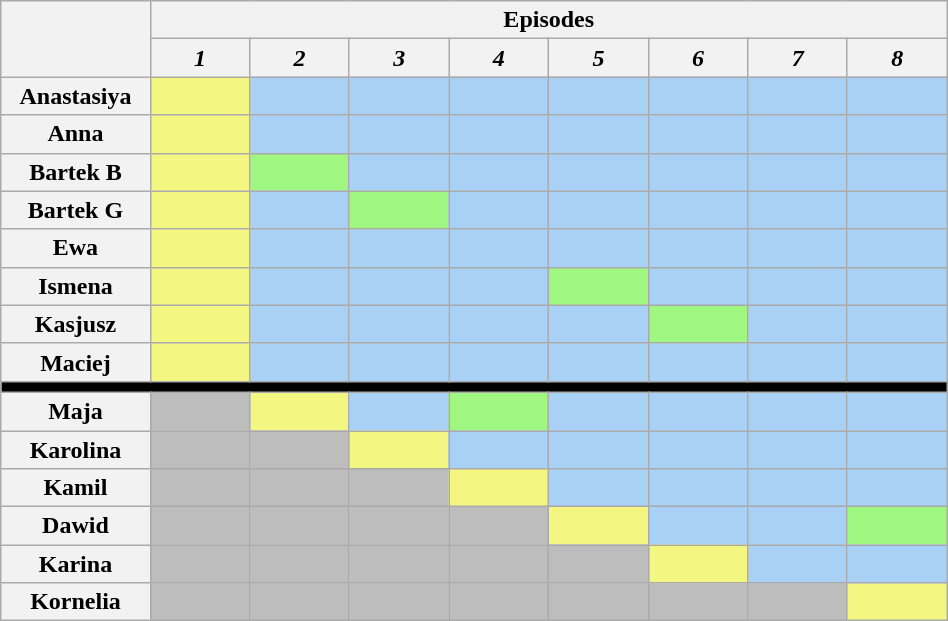<table class="wikitable" style="text-align:center; width:50%;">
<tr>
<th rowspan="2" style="width:15%;"></th>
<th colspan="8" style="text-align:center;">Episodes</th>
</tr>
<tr>
<th style="text-align:center; width:10%;"><em>1</em></th>
<th style="text-align:center; width:10%;"><em>2</em></th>
<th style="text-align:center; width:10%;"><em>3</em></th>
<th style="text-align:center; width:10%;"><em>4</em></th>
<th style="text-align:center; width:10%;"><em>5</em></th>
<th style="text-align:center; width:10%;"><em>6</em></th>
<th style="text-align:center; width:10%;"><em>7</em></th>
<th style="text-align:center; width:10%;"><em>8</em></th>
</tr>
<tr>
<th>Anastasiya</th>
<td style="background:#F3F781;"></td>
<td style="background:#A9D0F5;"></td>
<td style="background:#A9D0F5;"></td>
<td style="background:#A9D0F5;"></td>
<td style="background:#A9D0F5;"></td>
<td style="background:#A9D0F5;"></td>
<td style="background:#A9D0F5;"></td>
<td style="background:#A9D0F5;"></td>
</tr>
<tr>
<th>Anna</th>
<td style="background:#F3F781;"></td>
<td style="background:#A9D0F5;"></td>
<td style="background:#A9D0F5;"></td>
<td style="background:#A9D0F5;"></td>
<td style="background:#A9D0F5;"></td>
<td style="background:#A9D0F5;"></td>
<td style="background:#A9D0F5;"></td>
<td style="background:#A9D0F5;"></td>
</tr>
<tr>
<th>Bartek B</th>
<td style="background:#F3F781;"></td>
<td style="background:#9FF781;"></td>
<td style="background:#A9D0F5;"></td>
<td style="background:#A9D0F5;"></td>
<td style="background:#A9D0F5;"></td>
<td style="background:#A9D0F5;"></td>
<td style="background:#A9D0F5;"></td>
<td style="background:#A9D0F5;"></td>
</tr>
<tr>
<th>Bartek G</th>
<td style="background:#F3F781;"></td>
<td style="background:#A9D0F5;"></td>
<td style="background:#9FF781;"></td>
<td style="background:#A9D0F5;"></td>
<td style="background:#A9D0F5;"></td>
<td style="background:#A9D0F5;"></td>
<td style="background:#A9D0F5;"></td>
<td style="background:#A9D0F5;"></td>
</tr>
<tr>
<th>Ewa</th>
<td style="background:#F3F781;"></td>
<td style="background:#A9D0F5;"></td>
<td style="background:#A9D0F5;"></td>
<td style="background:#A9D0F5;"></td>
<td style="background:#A9D0F5;"></td>
<td style="background:#A9D0F5;"></td>
<td style="background:#A9D0F5;"></td>
<td style="background:#A9D0F5;"></td>
</tr>
<tr>
<th>Ismena</th>
<td style="background:#F3F781;"></td>
<td style="background:#A9D0F5;"></td>
<td style="background:#A9D0F5;"></td>
<td style="background:#A9D0F5;"></td>
<td style="background:#9FF781;"></td>
<td style="background:#A9D0F5;"></td>
<td style="background:#A9D0F5;"></td>
<td style="background:#A9D0F5;"></td>
</tr>
<tr>
<th>Kasjusz</th>
<td style="background:#F3F781;"></td>
<td style="background:#A9D0F5;"></td>
<td style="background:#A9D0F5;"></td>
<td style="background:#A9D0F5;"></td>
<td style="background:#A9D0F5;"></td>
<td style="background:#9FF781;"></td>
<td style="background:#A9D0F5;"></td>
<td style="background:#A9D0F5;"></td>
</tr>
<tr>
<th>Maciej</th>
<td style="background:#F3F781;"></td>
<td style="background:#A9D0F5;"></td>
<td style="background:#A9D0F5;"></td>
<td style="background:#A9D0F5;"></td>
<td style="background:#A9D0F5;"></td>
<td style="background:#A9D0F5;"></td>
<td style="background:#A9D0F5;"></td>
<td style="background:#A9D0F5;"></td>
</tr>
<tr>
<th style="background:#000;" colspan="9"></th>
</tr>
<tr>
<th>Maja</th>
<td style="background:#BDBDBD;"></td>
<td style="background:#F3F781;"></td>
<td style="background:#A9D0F5;"></td>
<td style="background:#9FF781;"></td>
<td style="background:#A9D0F5;"></td>
<td style="background:#A9D0F5;"></td>
<td style="background:#A9D0F5;"></td>
<td style="background:#A9D0F5;"></td>
</tr>
<tr>
<th>Karolina</th>
<td style="background:#BDBDBD;"></td>
<td style="background:#BDBDBD;"></td>
<td style="background:#F3F781;"></td>
<td style="background:#A9D0F5;"></td>
<td style="background:#A9D0F5;"></td>
<td style="background:#A9D0F5;"></td>
<td style="background:#A9D0F5;"></td>
<td style="background:#A9D0F5;"></td>
</tr>
<tr>
<th>Kamil</th>
<td style="background:#BDBDBD;"></td>
<td style="background:#BDBDBD;"></td>
<td style="background:#BDBDBD;"></td>
<td style="background:#F3F781;"></td>
<td style="background:#A9D0F5;"></td>
<td style="background:#A9D0F5;"></td>
<td style="background:#A9D0F5;"></td>
<td style="background:#A9D0F5;"></td>
</tr>
<tr>
<th>Dawid</th>
<td style="background:#BDBDBD;"></td>
<td style="background:#BDBDBD;"></td>
<td style="background:#BDBDBD;"></td>
<td style="background:#BDBDBD;"></td>
<td style="background:#F3F781;"></td>
<td style="background:#A9D0F5;"></td>
<td style="background:#A9D0F5;"></td>
<td style="background:#9FF781;"></td>
</tr>
<tr>
<th>Karina</th>
<td style="background:#BDBDBD;"></td>
<td style="background:#BDBDBD;"></td>
<td style="background:#BDBDBD;"></td>
<td style="background:#BDBDBD;"></td>
<td style="background:#BDBDBD;"></td>
<td style="background:#F3F781;"></td>
<td style="background:#A9D0F5;"></td>
<td style="background:#A9D0F5;"></td>
</tr>
<tr>
<th>Kornelia</th>
<td style="background:#BDBDBD;"></td>
<td style="background:#BDBDBD;"></td>
<td style="background:#BDBDBD;"></td>
<td style="background:#BDBDBD;"></td>
<td style="background:#BDBDBD;"></td>
<td style="background:#BDBDBD;"></td>
<td style="background:#BDBDBD;"></td>
<td style="background:#F3F781;"></td>
</tr>
</table>
